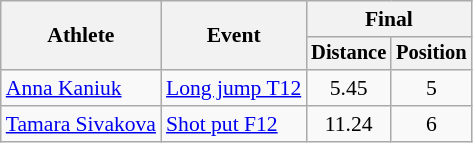<table class=wikitable style="font-size:90%">
<tr>
<th rowspan="2">Athlete</th>
<th rowspan="2">Event</th>
<th colspan="2">Final</th>
</tr>
<tr style="font-size:95%">
<th>Distance</th>
<th>Position</th>
</tr>
<tr align=center>
<td align=left><a href='#'>Anna Kaniuk</a></td>
<td align=left><a href='#'>Long jump T12</a></td>
<td>5.45</td>
<td>5</td>
</tr>
<tr align=center>
<td align=left><a href='#'>Tamara Sivakova</a></td>
<td align=left><a href='#'>Shot put F12</a></td>
<td>11.24</td>
<td>6</td>
</tr>
</table>
